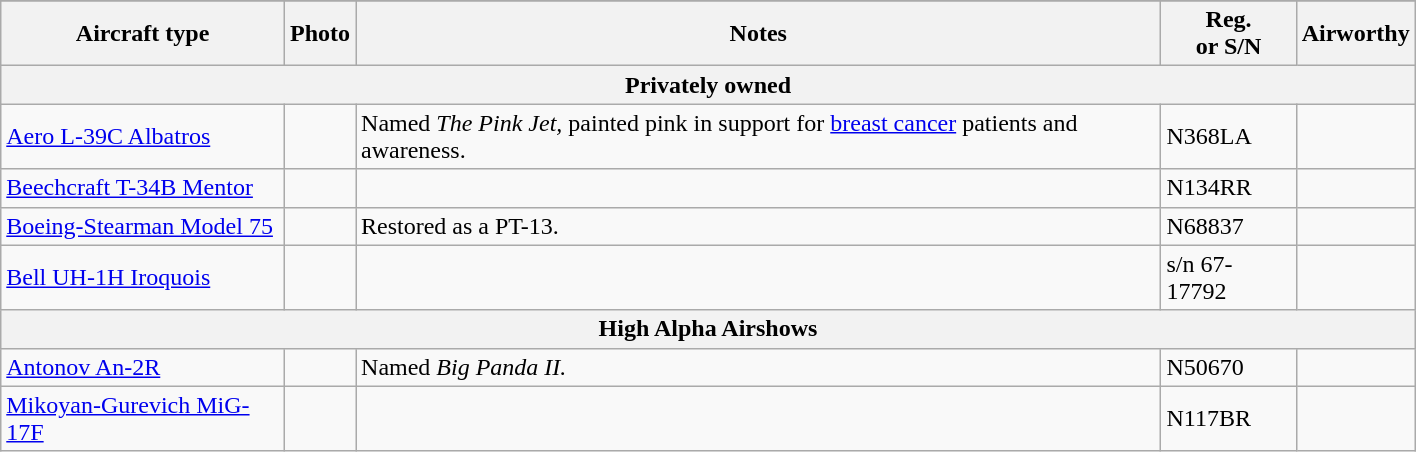<table class="wikitable sortable" style="max-width:59em;">
<tr>
</tr>
<tr>
<th>Aircraft type</th>
<th>Photo</th>
<th>Notes</th>
<th>Reg.<br>or S/N</th>
<th>Airworthy</th>
</tr>
<tr>
<th scope="colgroup" colspan="5">Privately owned</th>
</tr>
<tr>
<td><a href='#'>Aero L-39C Albatros</a></td>
<td></td>
<td>Named <em>The Pink Jet,</em> painted pink in support for <a href='#'>breast cancer</a> patients and awareness.</td>
<td>N368LA</td>
<td></td>
</tr>
<tr>
<td><a href='#'>Beechcraft T-34B Mentor</a></td>
<td></td>
<td></td>
<td>N134RR</td>
<td></td>
</tr>
<tr>
<td><a href='#'>Boeing-Stearman Model 75</a></td>
<td></td>
<td>Restored as a PT-13.</td>
<td>N68837</td>
<td></td>
</tr>
<tr>
<td><a href='#'>Bell UH-1H Iroquois</a></td>
<td></td>
<td></td>
<td>s/n 67-17792</td>
<td></td>
</tr>
<tr>
<th scope="colgroup" colspan="5">High Alpha Airshows</th>
</tr>
<tr>
<td><a href='#'>Antonov An-2R</a></td>
<td></td>
<td>Named <em>Big Panda II.</em></td>
<td>N50670</td>
<td></td>
</tr>
<tr>
<td><a href='#'>Mikoyan-Gurevich MiG-17F</a></td>
<td></td>
<td></td>
<td>N117BR</td>
<td></td>
</tr>
</table>
